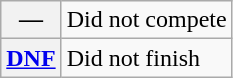<table class="wikitable">
<tr>
<th scope="row">—</th>
<td>Did not compete</td>
</tr>
<tr>
<th scope="row"><a href='#'>DNF</a></th>
<td>Did not finish</td>
</tr>
</table>
